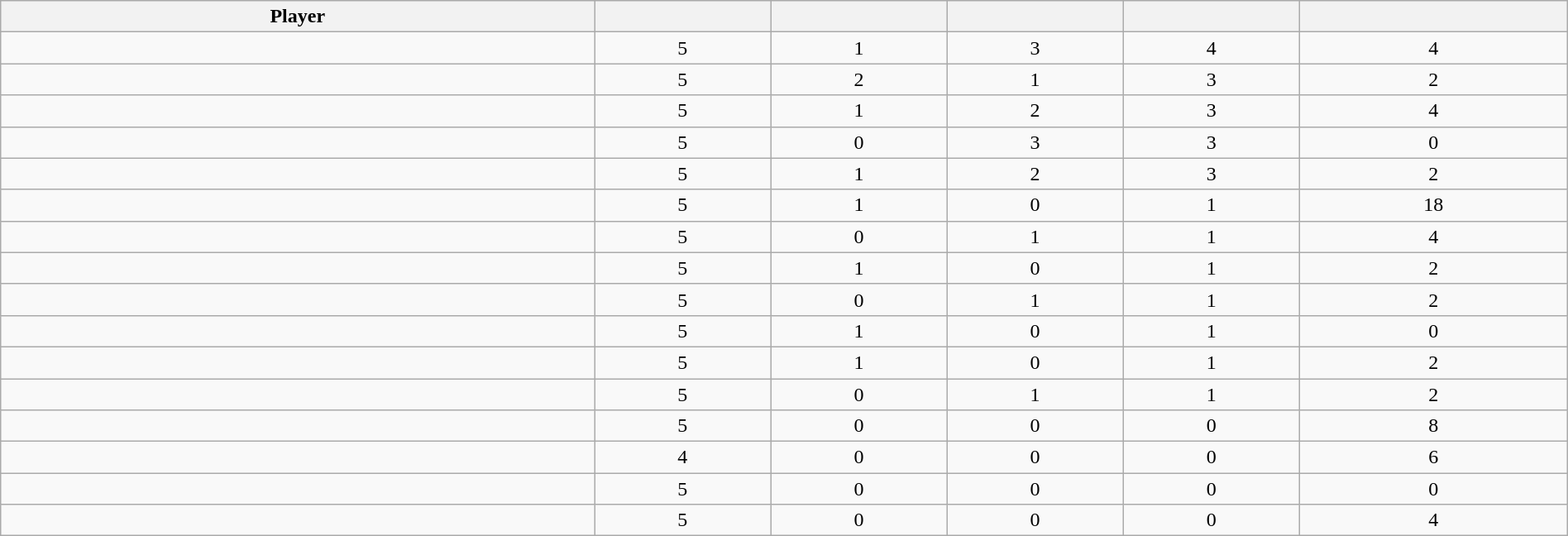<table class="wikitable sortable" style="width:100%;">
<tr align=center>
<th>Player</th>
<th></th>
<th></th>
<th></th>
<th></th>
<th></th>
</tr>
<tr align=center>
<td></td>
<td>5</td>
<td>1</td>
<td>3</td>
<td>4</td>
<td>4</td>
</tr>
<tr align=center>
<td></td>
<td>5</td>
<td>2</td>
<td>1</td>
<td>3</td>
<td>2</td>
</tr>
<tr align=center>
<td></td>
<td>5</td>
<td>1</td>
<td>2</td>
<td>3</td>
<td>4</td>
</tr>
<tr align=center>
<td></td>
<td>5</td>
<td>0</td>
<td>3</td>
<td>3</td>
<td>0</td>
</tr>
<tr align=center>
<td></td>
<td>5</td>
<td>1</td>
<td>2</td>
<td>3</td>
<td>2</td>
</tr>
<tr align=center>
<td></td>
<td>5</td>
<td>1</td>
<td>0</td>
<td>1</td>
<td>18</td>
</tr>
<tr align=center>
<td></td>
<td>5</td>
<td>0</td>
<td>1</td>
<td>1</td>
<td>4</td>
</tr>
<tr align=center>
<td></td>
<td>5</td>
<td>1</td>
<td>0</td>
<td>1</td>
<td>2</td>
</tr>
<tr align=center>
<td></td>
<td>5</td>
<td>0</td>
<td>1</td>
<td>1</td>
<td>2</td>
</tr>
<tr align=center>
<td></td>
<td>5</td>
<td>1</td>
<td>0</td>
<td>1</td>
<td>0</td>
</tr>
<tr align=center>
<td></td>
<td>5</td>
<td>1</td>
<td>0</td>
<td>1</td>
<td>2</td>
</tr>
<tr align=center>
<td></td>
<td>5</td>
<td>0</td>
<td>1</td>
<td>1</td>
<td>2</td>
</tr>
<tr align=center>
<td></td>
<td>5</td>
<td>0</td>
<td>0</td>
<td>0</td>
<td>8</td>
</tr>
<tr align=center>
<td></td>
<td>4</td>
<td>0</td>
<td>0</td>
<td>0</td>
<td>6</td>
</tr>
<tr align=center>
<td></td>
<td>5</td>
<td>0</td>
<td>0</td>
<td>0</td>
<td>0</td>
</tr>
<tr align=center>
<td></td>
<td>5</td>
<td>0</td>
<td>0</td>
<td>0</td>
<td>4</td>
</tr>
</table>
